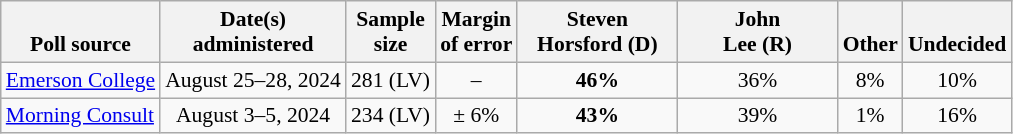<table class="wikitable" style="font-size:90%;text-align:center;">
<tr style="vertical-align:bottom">
<th>Poll source</th>
<th>Date(s)<br>administered</th>
<th>Sample<br>size</th>
<th>Margin<br>of error</th>
<th style="width:100px;">Steven<br>Horsford (D)</th>
<th style="width:100px;">John<br>Lee (R)</th>
<th>Other</th>
<th>Undecided</th>
</tr>
<tr>
<td style="text-align:left;"><a href='#'>Emerson College</a></td>
<td data-sort-value="2024-08-29">August 25–28, 2024</td>
<td>281 (LV)</td>
<td>–</td>
<td><strong>46%</strong></td>
<td>36%</td>
<td>8%</td>
<td>10%</td>
</tr>
<tr>
<td style="text-align:left;"><a href='#'>Morning Consult</a></td>
<td>August 3–5, 2024</td>
<td>234 (LV)</td>
<td>± 6%</td>
<td><strong>43%</strong></td>
<td>39%</td>
<td>1%</td>
<td>16%</td>
</tr>
</table>
